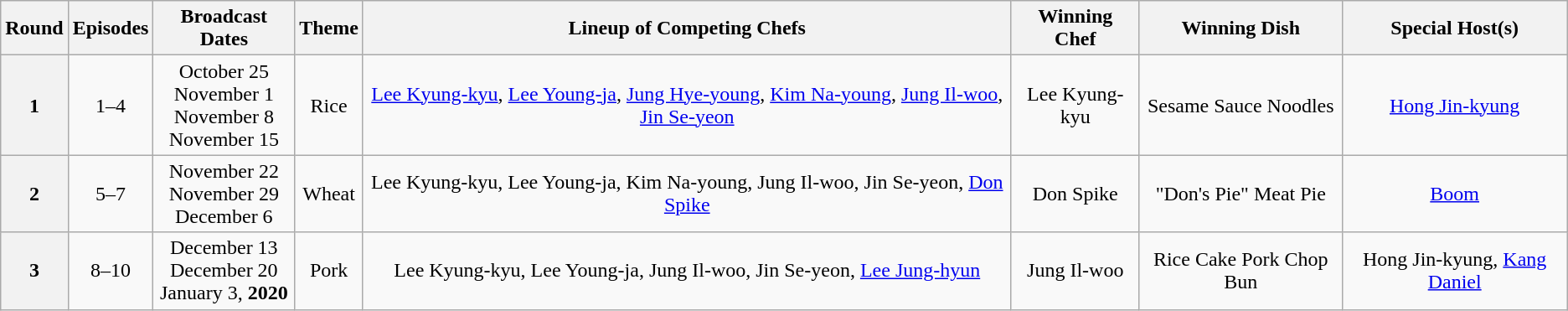<table class="wikitable" style="text-align:center">
<tr>
<th>Round</th>
<th>Episodes</th>
<th>Broadcast Dates</th>
<th>Theme</th>
<th>Lineup of Competing Chefs</th>
<th>Winning Chef</th>
<th>Winning Dish</th>
<th>Special Host(s)</th>
</tr>
<tr>
<th>1</th>
<td>1–4</td>
<td>October 25<br>November 1<br>November 8<br>November 15</td>
<td>Rice</td>
<td><a href='#'>Lee Kyung-kyu</a>, <a href='#'>Lee Young-ja</a>, <a href='#'>Jung Hye-young</a>, <a href='#'>Kim Na-young</a>, <a href='#'>Jung Il-woo</a>, <a href='#'>Jin Se-yeon</a></td>
<td>Lee Kyung-kyu</td>
<td>Sesame Sauce Noodles</td>
<td><a href='#'>Hong Jin-kyung</a></td>
</tr>
<tr>
<th>2</th>
<td>5–7</td>
<td>November 22<br>November 29<br>December 6</td>
<td>Wheat</td>
<td>Lee Kyung-kyu, Lee Young-ja, Kim Na-young, Jung Il-woo, Jin Se-yeon, <a href='#'>Don Spike</a></td>
<td>Don Spike</td>
<td>"Don's Pie" Meat Pie</td>
<td><a href='#'>Boom</a></td>
</tr>
<tr>
<th>3</th>
<td>8–10</td>
<td>December 13<br>December 20<br>January 3, <strong>2020</strong></td>
<td>Pork</td>
<td>Lee Kyung-kyu, Lee Young-ja, Jung Il-woo, Jin Se-yeon, <a href='#'>Lee Jung-hyun</a></td>
<td>Jung Il-woo</td>
<td>Rice Cake Pork Chop Bun</td>
<td>Hong Jin-kyung, <a href='#'>Kang Daniel</a></td>
</tr>
</table>
